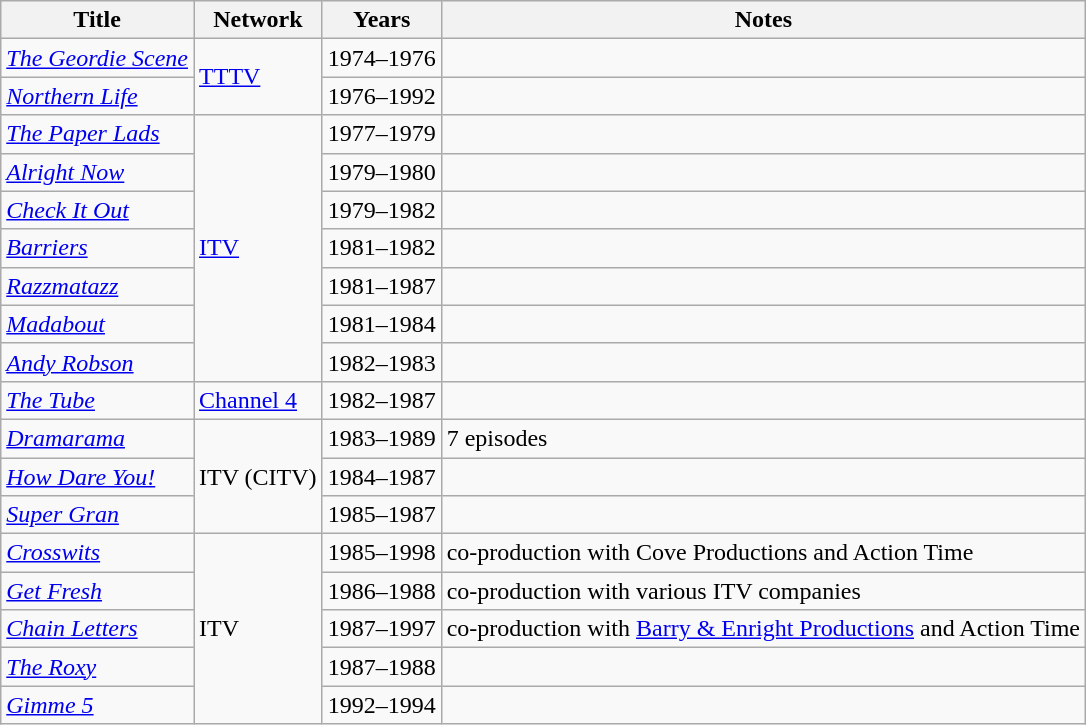<table class="wikitable sortable">
<tr>
<th>Title</th>
<th>Network</th>
<th>Years</th>
<th>Notes</th>
</tr>
<tr>
<td><em><a href='#'>The Geordie Scene</a></em></td>
<td rowspan="2"><a href='#'>TTTV</a></td>
<td>1974–1976</td>
<td></td>
</tr>
<tr>
<td><em><a href='#'>Northern Life</a></em></td>
<td>1976–1992</td>
<td></td>
</tr>
<tr>
<td><em><a href='#'>The Paper Lads</a></em></td>
<td rowspan="7"><a href='#'>ITV</a></td>
<td>1977–1979</td>
<td></td>
</tr>
<tr>
<td><em><a href='#'>Alright Now</a></em></td>
<td>1979–1980</td>
<td></td>
</tr>
<tr>
<td><em><a href='#'>Check It Out</a></em></td>
<td>1979–1982</td>
<td></td>
</tr>
<tr>
<td><em><a href='#'>Barriers</a></em></td>
<td>1981–1982</td>
<td></td>
</tr>
<tr>
<td><em><a href='#'>Razzmatazz</a></em></td>
<td>1981–1987</td>
<td></td>
</tr>
<tr>
<td><em><a href='#'>Madabout</a></em></td>
<td>1981–1984</td>
<td></td>
</tr>
<tr>
<td><em><a href='#'>Andy Robson</a></em></td>
<td>1982–1983</td>
<td></td>
</tr>
<tr>
<td><em><a href='#'>The Tube</a></em></td>
<td><a href='#'>Channel 4</a></td>
<td>1982–1987</td>
<td></td>
</tr>
<tr>
<td><em><a href='#'>Dramarama</a></em></td>
<td rowspan="3">ITV (CITV)</td>
<td>1983–1989</td>
<td>7 episodes</td>
</tr>
<tr>
<td><em><a href='#'>How Dare You!</a></em></td>
<td>1984–1987</td>
<td></td>
</tr>
<tr>
<td><em><a href='#'>Super Gran</a></em></td>
<td>1985–1987</td>
<td></td>
</tr>
<tr>
<td><em><a href='#'>Crosswits</a></em></td>
<td rowspan="8">ITV</td>
<td>1985–1998</td>
<td>co-production with Cove Productions and Action Time</td>
</tr>
<tr>
<td><em><a href='#'>Get Fresh</a></em></td>
<td>1986–1988</td>
<td>co-production with various ITV companies</td>
</tr>
<tr>
<td><em><a href='#'>Chain Letters</a></em></td>
<td>1987–1997</td>
<td>co-production with <a href='#'>Barry & Enright Productions</a> and Action Time</td>
</tr>
<tr>
<td><em><a href='#'>The Roxy</a></em></td>
<td>1987–1988</td>
<td></td>
</tr>
<tr>
<td><em><a href='#'>Gimme 5</a></em></td>
<td>1992–1994</td>
<td></td>
</tr>
</table>
